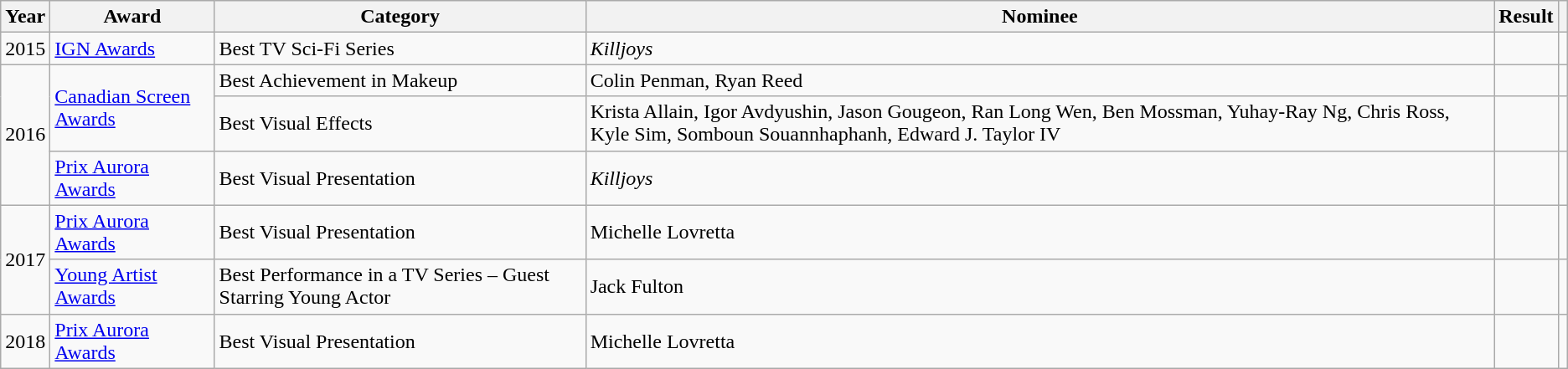<table class="wikitable sortable">
<tr>
<th>Year</th>
<th>Award</th>
<th>Category</th>
<th>Nominee</th>
<th>Result</th>
<th class="unsortable"></th>
</tr>
<tr>
<td>2015</td>
<td><a href='#'>IGN Awards</a></td>
<td>Best TV Sci-Fi Series</td>
<td><em>Killjoys</em></td>
<td></td>
<td></td>
</tr>
<tr>
<td rowspan="3">2016</td>
<td rowspan="2"><a href='#'>Canadian Screen Awards</a></td>
<td>Best Achievement in Makeup</td>
<td data-sort-value="Penman, Colin, Ryan Reed">Colin Penman, Ryan Reed</td>
<td></td>
<td></td>
</tr>
<tr>
<td>Best Visual Effects</td>
<td data-sort-value="Allain, Krista">Krista Allain, Igor Avdyushin, Jason Gougeon, Ran Long Wen, Ben Mossman, Yuhay-Ray Ng, Chris Ross, Kyle Sim, Somboun Souannhaphanh, Edward J. Taylor IV</td>
<td></td>
<td></td>
</tr>
<tr>
<td><a href='#'>Prix Aurora Awards</a></td>
<td>Best Visual Presentation</td>
<td><em>Killjoys</em></td>
<td></td>
<td></td>
</tr>
<tr>
<td rowspan="2">2017</td>
<td><a href='#'>Prix Aurora Awards</a></td>
<td>Best Visual Presentation</td>
<td data-sort-value="Lovretta, Michelle">Michelle Lovretta</td>
<td></td>
<td></td>
</tr>
<tr>
<td><a href='#'>Young Artist Awards</a></td>
<td>Best Performance in a TV Series – Guest Starring Young Actor</td>
<td data-sort-value="Fulton, Jack">Jack Fulton</td>
<td></td>
<td></td>
</tr>
<tr>
<td>2018</td>
<td><a href='#'>Prix Aurora Awards</a></td>
<td>Best Visual Presentation</td>
<td data-sort-value="Lovretta, Michelle">Michelle Lovretta</td>
<td></td>
<td></td>
</tr>
</table>
